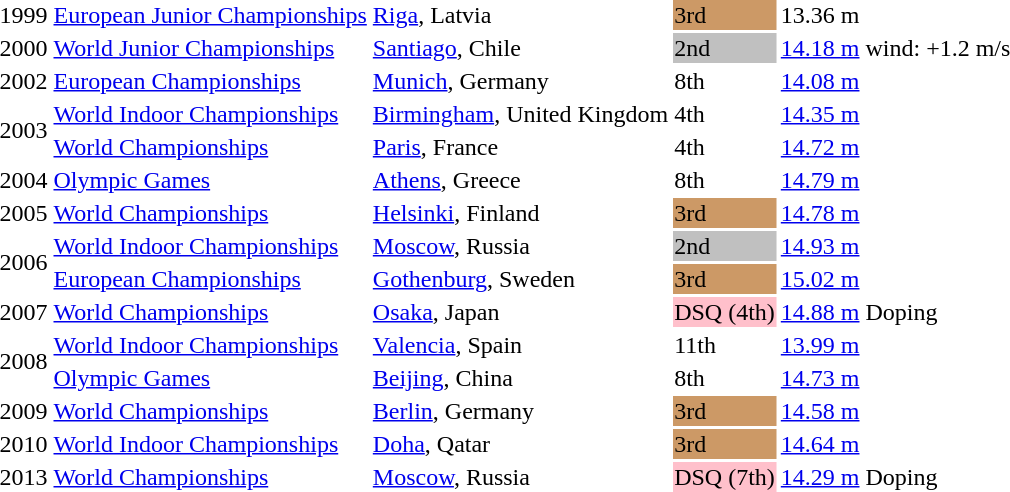<table>
<tr>
<td>1999</td>
<td><a href='#'>European Junior Championships</a></td>
<td><a href='#'>Riga</a>, Latvia</td>
<td bgcolor=cc9966>3rd</td>
<td>13.36 m</td>
</tr>
<tr>
<td>2000</td>
<td><a href='#'>World Junior Championships</a></td>
<td><a href='#'>Santiago</a>, Chile</td>
<td bgcolor=silver>2nd</td>
<td><a href='#'>14.18 m</a></td>
<td>wind: +1.2 m/s</td>
</tr>
<tr>
<td>2002</td>
<td><a href='#'>European Championships</a></td>
<td><a href='#'>Munich</a>, Germany</td>
<td>8th</td>
<td><a href='#'>14.08 m</a></td>
</tr>
<tr>
<td rowspan=2>2003</td>
<td><a href='#'>World Indoor Championships</a></td>
<td><a href='#'>Birmingham</a>, United Kingdom</td>
<td>4th</td>
<td><a href='#'>14.35 m</a></td>
</tr>
<tr>
<td><a href='#'>World Championships</a></td>
<td><a href='#'>Paris</a>, France</td>
<td>4th</td>
<td><a href='#'>14.72 m</a></td>
</tr>
<tr>
<td>2004</td>
<td><a href='#'>Olympic Games</a></td>
<td><a href='#'>Athens</a>, Greece</td>
<td>8th</td>
<td><a href='#'>14.79 m</a></td>
</tr>
<tr>
<td>2005</td>
<td><a href='#'>World Championships</a></td>
<td><a href='#'>Helsinki</a>, Finland</td>
<td bgcolor=cc9966>3rd</td>
<td><a href='#'>14.78 m</a></td>
</tr>
<tr>
<td rowspan=2>2006</td>
<td><a href='#'>World Indoor Championships</a></td>
<td><a href='#'>Moscow</a>, Russia</td>
<td bgcolor=silver>2nd</td>
<td><a href='#'>14.93 m</a></td>
</tr>
<tr>
<td><a href='#'>European Championships</a></td>
<td><a href='#'>Gothenburg</a>, Sweden</td>
<td bgcolor=cc9966>3rd</td>
<td><a href='#'>15.02 m</a></td>
</tr>
<tr>
<td>2007</td>
<td><a href='#'>World Championships</a></td>
<td><a href='#'>Osaka</a>, Japan</td>
<td bgcolor="pink">DSQ (4th)</td>
<td><a href='#'>14.88 m</a></td>
<td>Doping</td>
</tr>
<tr>
<td rowspan=2>2008</td>
<td><a href='#'>World Indoor Championships</a></td>
<td><a href='#'>Valencia</a>, Spain</td>
<td>11th</td>
<td><a href='#'>13.99 m</a></td>
<td></td>
</tr>
<tr>
<td><a href='#'>Olympic Games</a></td>
<td><a href='#'>Beijing</a>, China</td>
<td>8th</td>
<td><a href='#'>14.73 m</a></td>
<td></td>
</tr>
<tr>
<td>2009</td>
<td><a href='#'>World Championships</a></td>
<td><a href='#'>Berlin</a>, Germany</td>
<td bgcolor=cc9966>3rd</td>
<td><a href='#'>14.58 m</a></td>
<td></td>
</tr>
<tr>
<td>2010</td>
<td><a href='#'>World Indoor Championships</a></td>
<td><a href='#'>Doha</a>, Qatar</td>
<td bgcolor=cc9966>3rd</td>
<td><a href='#'>14.64 m</a></td>
<td></td>
</tr>
<tr>
<td>2013</td>
<td><a href='#'>World Championships</a></td>
<td><a href='#'>Moscow</a>, Russia</td>
<td bgcolor="pink">DSQ (7th)</td>
<td><a href='#'>14.29 m</a></td>
<td>Doping</td>
</tr>
</table>
